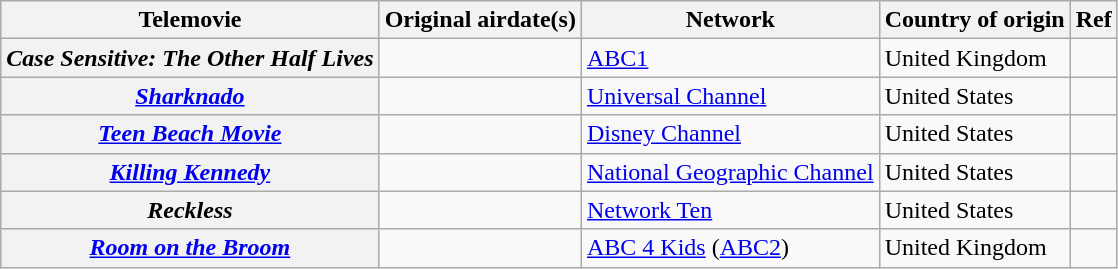<table class="wikitable plainrowheaders sortable" style="text-align:left">
<tr>
<th scope="col">Telemovie</th>
<th scope="col">Original airdate(s)</th>
<th scope="col">Network</th>
<th scope="col">Country of origin</th>
<th scope="col" class="unsortable">Ref</th>
</tr>
<tr>
<th scope="row"><em>Case Sensitive: The Other Half Lives</em></th>
<td align=center></td>
<td><a href='#'>ABC1</a></td>
<td>United Kingdom</td>
<td align=center></td>
</tr>
<tr>
<th scope="row"><em><a href='#'>Sharknado</a></em></th>
<td align=center></td>
<td><a href='#'>Universal Channel</a></td>
<td>United States</td>
<td align=center></td>
</tr>
<tr>
<th scope="row"><em><a href='#'>Teen Beach Movie</a></em></th>
<td align=center></td>
<td><a href='#'>Disney Channel</a></td>
<td>United States</td>
<td align=center></td>
</tr>
<tr>
<th scope="row"><em><a href='#'>Killing Kennedy</a></em></th>
<td align=center></td>
<td><a href='#'>National Geographic Channel</a></td>
<td>United States</td>
<td align=center></td>
</tr>
<tr>
<th scope="row"><em>Reckless</em></th>
<td></td>
<td><a href='#'>Network Ten</a></td>
<td>United States</td>
<td align=center></td>
</tr>
<tr>
<th scope="row"><em><a href='#'>Room on the Broom</a></em></th>
<td></td>
<td><a href='#'>ABC 4 Kids</a> (<a href='#'>ABC2</a>)</td>
<td>United Kingdom</td>
<td align=center></td>
</tr>
</table>
